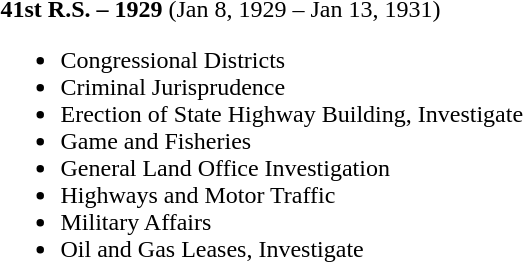<table>
<tr>
<td><strong>41st R.S. – 1929</strong> (Jan 8, 1929 – Jan 13, 1931)<br><ul><li>Congressional Districts</li><li>Criminal Jurisprudence</li><li>Erection of State Highway Building, Investigate</li><li>Game and Fisheries</li><li>General Land Office Investigation</li><li>Highways and Motor Traffic</li><li>Military Affairs</li><li>Oil and Gas Leases, Investigate</li></ul></td>
</tr>
</table>
